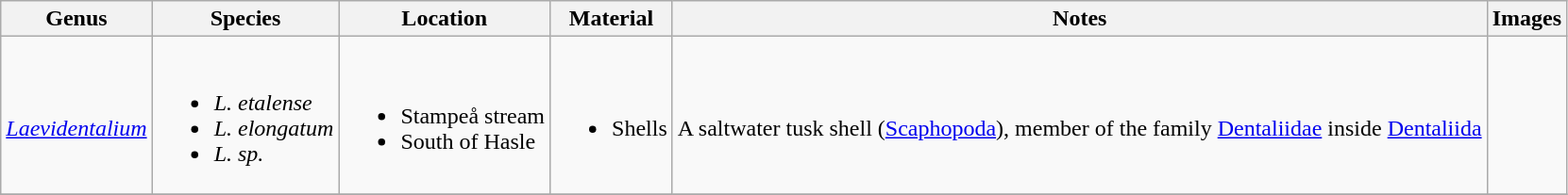<table class="wikitable" align="center">
<tr>
<th>Genus</th>
<th>Species</th>
<th>Location</th>
<th>Material</th>
<th>Notes</th>
<th>Images</th>
</tr>
<tr>
<td><br><em><a href='#'>Laevidentalium</a></em></td>
<td><br><ul><li><em>L. etalense</em></li><li><em>L. elongatum</em></li><li><em>L. sp.</em></li></ul></td>
<td><br><ul><li>Stampeå stream</li><li>South of Hasle</li></ul></td>
<td><br><ul><li>Shells</li></ul></td>
<td><br>A saltwater tusk shell (<a href='#'>Scaphopoda</a>), member of the family <a href='#'>Dentaliidae</a> inside <a href='#'>Dentaliida</a></td>
<td><br></td>
</tr>
<tr>
</tr>
</table>
